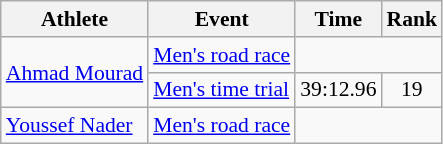<table class=wikitable style="font-size:90%">
<tr>
<th>Athlete</th>
<th>Event</th>
<th>Time</th>
<th>Rank</th>
</tr>
<tr align=center>
<td align=left rowspan=2><a href='#'>Ahmad Mourad</a></td>
<td align=left><a href='#'>Men's road race</a></td>
<td colspan=2></td>
</tr>
<tr align=center>
<td align=left><a href='#'>Men's time trial</a></td>
<td>39:12.96</td>
<td>19</td>
</tr>
<tr align=center>
<td align=left><a href='#'>Youssef Nader</a></td>
<td align=left><a href='#'>Men's road race</a></td>
<td colspan=2></td>
</tr>
</table>
